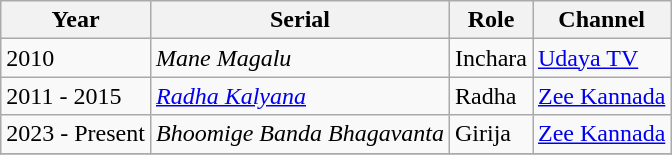<table class="wikitable sortable plainrowheaders" style="text-align: margin;">
<tr>
<th>Year</th>
<th>Serial</th>
<th>Role</th>
<th>Channel</th>
</tr>
<tr>
<td>2010</td>
<td><em>Mane Magalu</em></td>
<td>Inchara</td>
<td><a href='#'>Udaya TV</a></td>
</tr>
<tr>
<td>2011 - 2015</td>
<td><em><a href='#'>Radha Kalyana</a></em></td>
<td>Radha</td>
<td><a href='#'>Zee Kannada</a></td>
</tr>
<tr>
<td>2023 - Present</td>
<td><em>Bhoomige Banda Bhagavanta</em></td>
<td>Girija</td>
<td><a href='#'>Zee Kannada</a></td>
</tr>
<tr>
</tr>
</table>
